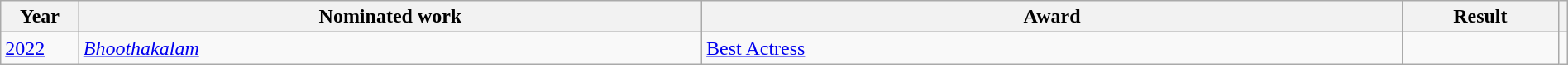<table class="wikitable" width=100%>
<tr>
<th width=5%>Year</th>
<th width=40%>Nominated work</th>
<th width=45%>Award</th>
<th width=10%>Result</th>
<th width="3%"></th>
</tr>
<tr>
<td><a href='#'>2022</a></td>
<td><em><a href='#'>Bhoothakalam</a></em></td>
<td><a href='#'>Best Actress</a></td>
<td></td>
<td></td>
</tr>
</table>
